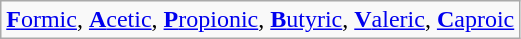<table class="wikitable">
<tr>
<td><a href='#'><strong>F</strong>ormic</a>, <a href='#'><strong>A</strong>cetic</a>, <a href='#'><strong>P</strong>ropionic</a>, <a href='#'><strong>B</strong>utyric</a>, <a href='#'><strong>V</strong>aleric</a>, <a href='#'><strong>C</strong>aproic</a></td>
</tr>
</table>
